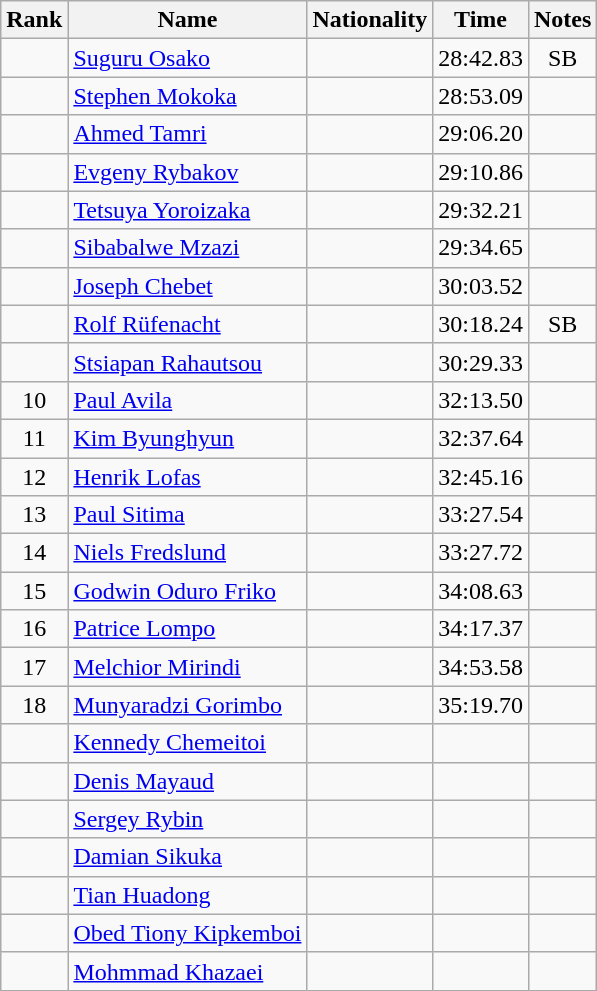<table class="wikitable sortable" style="text-align:center">
<tr>
<th>Rank</th>
<th>Name</th>
<th>Nationality</th>
<th>Time</th>
<th>Notes</th>
</tr>
<tr>
<td></td>
<td align=left><a href='#'>Suguru Osako</a></td>
<td align=left></td>
<td>28:42.83</td>
<td>SB</td>
</tr>
<tr>
<td></td>
<td align=left><a href='#'>Stephen Mokoka</a></td>
<td align=left></td>
<td>28:53.09</td>
<td></td>
</tr>
<tr>
<td></td>
<td align=left><a href='#'>Ahmed Tamri</a></td>
<td align=left></td>
<td>29:06.20</td>
<td></td>
</tr>
<tr>
<td></td>
<td align=left><a href='#'>Evgeny Rybakov</a></td>
<td align=left></td>
<td>29:10.86</td>
<td></td>
</tr>
<tr>
<td></td>
<td align=left><a href='#'>Tetsuya Yoroizaka</a></td>
<td align=left></td>
<td>29:32.21</td>
<td></td>
</tr>
<tr>
<td></td>
<td align=left><a href='#'>Sibabalwe Mzazi</a></td>
<td align=left></td>
<td>29:34.65</td>
<td></td>
</tr>
<tr>
<td></td>
<td align=left><a href='#'>Joseph Chebet</a></td>
<td align=left></td>
<td>30:03.52</td>
<td></td>
</tr>
<tr>
<td></td>
<td align=left><a href='#'>Rolf Rüfenacht</a></td>
<td align=left></td>
<td>30:18.24</td>
<td>SB</td>
</tr>
<tr>
<td></td>
<td align=left><a href='#'>Stsiapan Rahautsou</a></td>
<td align=left></td>
<td>30:29.33</td>
<td></td>
</tr>
<tr>
<td>10</td>
<td align=left><a href='#'>Paul Avila</a></td>
<td align=left></td>
<td>32:13.50</td>
<td></td>
</tr>
<tr>
<td>11</td>
<td align=left><a href='#'>Kim Byunghyun</a></td>
<td align=left></td>
<td>32:37.64</td>
<td></td>
</tr>
<tr>
<td>12</td>
<td align=left><a href='#'>Henrik Lofas</a></td>
<td align=left></td>
<td>32:45.16</td>
<td></td>
</tr>
<tr>
<td>13</td>
<td align=left><a href='#'>Paul Sitima</a></td>
<td align=left></td>
<td>33:27.54</td>
<td></td>
</tr>
<tr>
<td>14</td>
<td align=left><a href='#'>Niels Fredslund</a></td>
<td align=left></td>
<td>33:27.72</td>
<td></td>
</tr>
<tr>
<td>15</td>
<td align=left><a href='#'>Godwin Oduro Friko</a></td>
<td align=left></td>
<td>34:08.63</td>
<td></td>
</tr>
<tr>
<td>16</td>
<td align=left><a href='#'>Patrice Lompo</a></td>
<td align=left></td>
<td>34:17.37</td>
<td></td>
</tr>
<tr>
<td>17</td>
<td align=left><a href='#'>Melchior Mirindi</a></td>
<td align=left></td>
<td>34:53.58</td>
<td></td>
</tr>
<tr>
<td>18</td>
<td align=left><a href='#'>Munyaradzi Gorimbo</a></td>
<td align=left></td>
<td>35:19.70</td>
<td></td>
</tr>
<tr>
<td></td>
<td align=left><a href='#'>Kennedy Chemeitoi</a></td>
<td align=left></td>
<td></td>
<td></td>
</tr>
<tr>
<td></td>
<td align=left><a href='#'>Denis Mayaud</a></td>
<td align=left></td>
<td></td>
<td></td>
</tr>
<tr>
<td></td>
<td align=left><a href='#'>Sergey Rybin</a></td>
<td align=left></td>
<td></td>
<td></td>
</tr>
<tr>
<td></td>
<td align=left><a href='#'>Damian Sikuka</a></td>
<td align=left></td>
<td></td>
<td></td>
</tr>
<tr>
<td></td>
<td align=left><a href='#'>Tian Huadong</a></td>
<td align=left></td>
<td></td>
<td></td>
</tr>
<tr>
<td></td>
<td align=left><a href='#'>Obed Tiony Kipkemboi</a></td>
<td align=left></td>
<td></td>
<td></td>
</tr>
<tr>
<td></td>
<td align=left><a href='#'>Mohmmad Khazaei</a></td>
<td align=left></td>
<td></td>
<td></td>
</tr>
</table>
